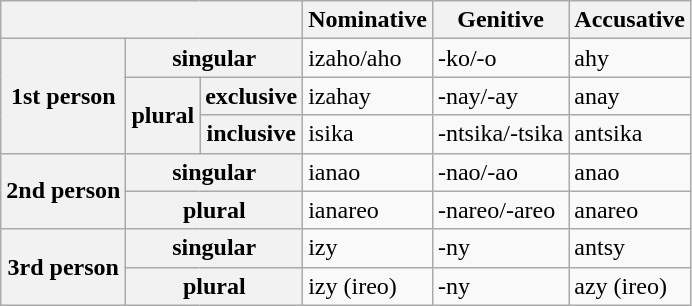<table class="wikitable">
<tr>
<th colspan="3"></th>
<th>Nominative</th>
<th>Genitive</th>
<th>Accusative</th>
</tr>
<tr>
<th rowspan="3">1st person</th>
<th colspan="2">singular</th>
<td>izaho/aho</td>
<td>-ko/-o</td>
<td>ahy</td>
</tr>
<tr>
<th rowspan="2">plural</th>
<th>exclusive</th>
<td>izahay</td>
<td>-nay/-ay</td>
<td>anay</td>
</tr>
<tr>
<th>inclusive</th>
<td>isika</td>
<td>-ntsika/-tsika</td>
<td>antsika</td>
</tr>
<tr>
<th rowspan="2">2nd person</th>
<th colspan="2">singular</th>
<td>ianao</td>
<td>-nao/-ao</td>
<td>anao</td>
</tr>
<tr>
<th colspan="2">plural</th>
<td>ianareo</td>
<td>-nareo/-areo</td>
<td>anareo</td>
</tr>
<tr>
<th rowspan="2">3rd person</th>
<th colspan="2">singular</th>
<td>izy</td>
<td>-ny</td>
<td>antsy</td>
</tr>
<tr>
<th colspan="2">plural</th>
<td>izy (ireo)</td>
<td>-ny</td>
<td>azy (ireo)</td>
</tr>
</table>
